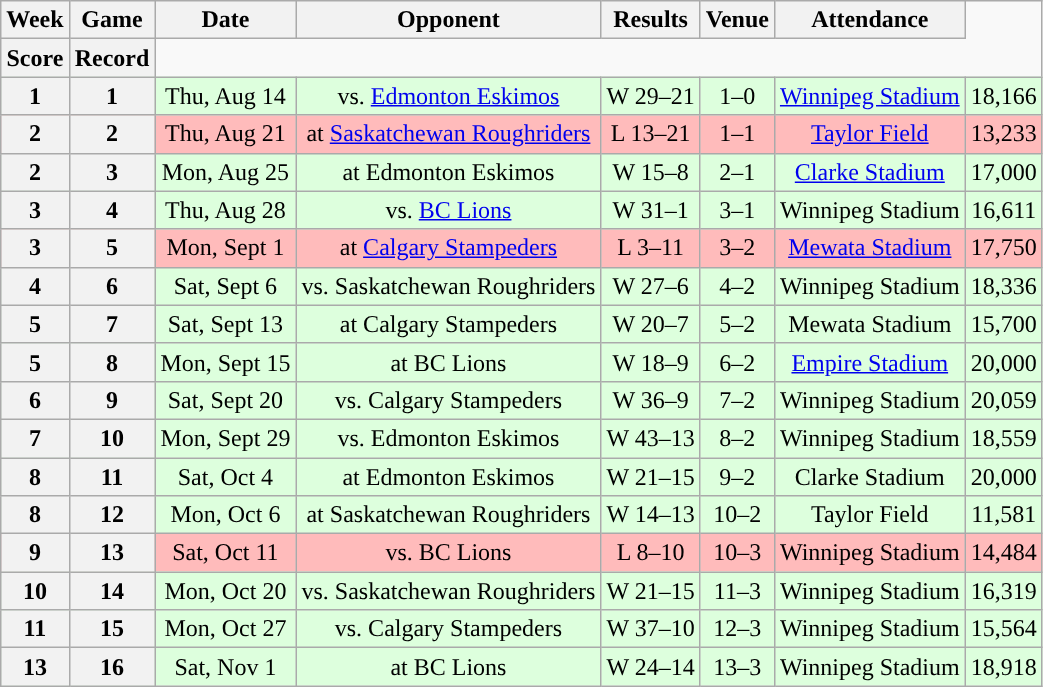<table class="wikitable" style="text-align:center">
<tr>
<th>Week</th>
<th>Game</th>
<th>Date</th>
<th>Opponent</th>
<th>Results</th>
<th>Venue</th>
<th>Attendance</th>
</tr>
<tr>
<th>Score</th>
<th>Record</th>
</tr>
<tr style="background:#ddffdd">
<th>1</th>
<th>1</th>
<td>Thu, Aug 14</td>
<td>vs. <a href='#'>Edmonton Eskimos</a></td>
<td>W 29–21</td>
<td>1–0</td>
<td><a href='#'>Winnipeg Stadium</a></td>
<td>18,166</td>
</tr>
<tr style="background:#ffbbbb">
<th>2</th>
<th>2</th>
<td>Thu, Aug 21</td>
<td>at <a href='#'>Saskatchewan Roughriders</a></td>
<td>L 13–21</td>
<td>1–1</td>
<td><a href='#'>Taylor Field</a></td>
<td>13,233</td>
</tr>
<tr style="background:#ddffdd">
<th>2</th>
<th>3</th>
<td>Mon, Aug 25</td>
<td>at Edmonton Eskimos</td>
<td>W 15–8</td>
<td>2–1</td>
<td><a href='#'>Clarke Stadium</a></td>
<td>17,000</td>
</tr>
<tr style="background:#ddffdd">
<th>3</th>
<th>4</th>
<td>Thu, Aug 28</td>
<td>vs. <a href='#'>BC Lions</a></td>
<td>W 31–1</td>
<td>3–1</td>
<td>Winnipeg Stadium</td>
<td>16,611</td>
</tr>
<tr style="background:#ffbbbb">
<th>3</th>
<th>5</th>
<td>Mon, Sept 1</td>
<td>at <a href='#'>Calgary Stampeders</a></td>
<td>L 3–11</td>
<td>3–2</td>
<td><a href='#'>Mewata Stadium</a></td>
<td>17,750</td>
</tr>
<tr style="background:#ddffdd">
<th>4</th>
<th>6</th>
<td>Sat, Sept 6</td>
<td>vs. Saskatchewan Roughriders</td>
<td>W 27–6</td>
<td>4–2</td>
<td>Winnipeg Stadium</td>
<td>18,336</td>
</tr>
<tr style="background:#ddffdd">
<th>5</th>
<th>7</th>
<td>Sat, Sept 13</td>
<td>at Calgary Stampeders</td>
<td>W 20–7</td>
<td>5–2</td>
<td>Mewata Stadium</td>
<td>15,700</td>
</tr>
<tr style="background:#ddffdd">
<th>5</th>
<th>8</th>
<td>Mon, Sept 15</td>
<td>at BC Lions</td>
<td>W 18–9</td>
<td>6–2</td>
<td><a href='#'>Empire Stadium</a></td>
<td>20,000</td>
</tr>
<tr style="background:#ddffdd">
<th>6</th>
<th>9</th>
<td>Sat, Sept 20</td>
<td>vs. Calgary Stampeders</td>
<td>W 36–9</td>
<td>7–2</td>
<td>Winnipeg Stadium</td>
<td>20,059</td>
</tr>
<tr style="background:#ddffdd">
<th>7</th>
<th>10</th>
<td>Mon, Sept 29</td>
<td>vs. Edmonton Eskimos</td>
<td>W 43–13</td>
<td>8–2</td>
<td>Winnipeg Stadium</td>
<td>18,559</td>
</tr>
<tr style="background:#ddffdd">
<th>8</th>
<th>11</th>
<td>Sat, Oct 4</td>
<td>at Edmonton Eskimos</td>
<td>W 21–15</td>
<td>9–2</td>
<td>Clarke Stadium</td>
<td>20,000</td>
</tr>
<tr style="background:#ddffdd">
<th>8</th>
<th>12</th>
<td>Mon, Oct 6</td>
<td>at Saskatchewan Roughriders</td>
<td>W 14–13</td>
<td>10–2</td>
<td>Taylor Field</td>
<td>11,581</td>
</tr>
<tr style="background:#ffbbbb">
<th>9</th>
<th>13</th>
<td>Sat, Oct 11</td>
<td>vs. BC Lions</td>
<td>L 8–10</td>
<td>10–3</td>
<td>Winnipeg Stadium</td>
<td>14,484</td>
</tr>
<tr style="background:#ddffdd">
<th>10</th>
<th>14</th>
<td>Mon, Oct 20</td>
<td>vs. Saskatchewan Roughriders</td>
<td>W 21–15</td>
<td>11–3</td>
<td>Winnipeg Stadium</td>
<td>16,319</td>
</tr>
<tr style="background:#ddffdd">
<th>11</th>
<th>15</th>
<td>Mon, Oct 27</td>
<td>vs. Calgary Stampeders</td>
<td>W 37–10</td>
<td>12–3</td>
<td>Winnipeg Stadium</td>
<td>15,564</td>
</tr>
<tr style="background:#ddffdd">
<th>13</th>
<th>16</th>
<td>Sat, Nov 1</td>
<td>at BC Lions</td>
<td>W 24–14</td>
<td>13–3</td>
<td>Winnipeg Stadium</td>
<td>18,918</td>
</tr>
</table>
